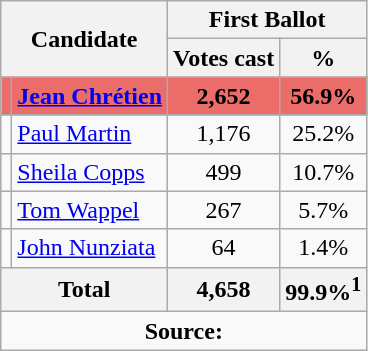<table class="wikitable">
<tr>
<th rowspan="2" colspan="2">Candidate</th>
<th colspan = "2">First Ballot</th>
</tr>
<tr>
<th>Votes cast</th>
<th>%</th>
</tr>
<tr style="background:#EA6D6A">
<td></td>
<td><strong><a href='#'>Jean Chrétien</a></strong></td>
<td align = "center"><strong>2,652</strong></td>
<td align = "center"><strong>56.9%</strong></td>
</tr>
<tr>
<td></td>
<td><a href='#'>Paul Martin</a></td>
<td align = "center">1,176</td>
<td align = "center">25.2%</td>
</tr>
<tr>
<td></td>
<td><a href='#'>Sheila Copps</a></td>
<td align = "center">499</td>
<td align = "center">10.7%</td>
</tr>
<tr>
<td></td>
<td><a href='#'>Tom Wappel</a></td>
<td align = "center">267</td>
<td align = "center">5.7%</td>
</tr>
<tr>
<td></td>
<td><a href='#'>John Nunziata</a></td>
<td align = "center">64</td>
<td align = "center">1.4%</td>
</tr>
<tr>
<th colspan = "2">Total</th>
<th align = "center">4,658</th>
<th align = "center">99.9%<sup>1</sup></th>
</tr>
<tr>
<td align="center" colspan=12><strong>Source:</strong>  </td>
</tr>
</table>
